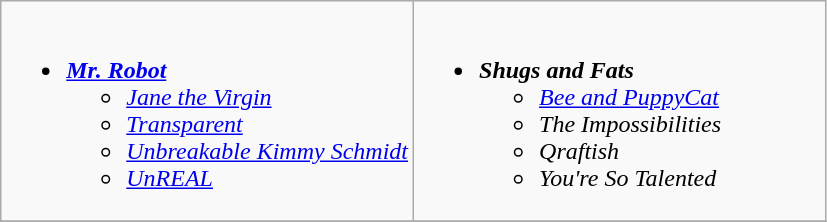<table class="wikitable" role="presentation">
<tr>
<td style="vertical-align:top; width:50%;"><br><ul><li><strong><em><a href='#'>Mr. Robot</a></em></strong><ul><li><em><a href='#'>Jane the Virgin</a></em></li><li><em><a href='#'>Transparent</a></em></li><li><em><a href='#'>Unbreakable Kimmy Schmidt</a></em></li><li><em><a href='#'>UnREAL</a></em></li></ul></li></ul></td>
<td style="vertical-align:top; width:50%;"><br><ul><li><strong><em>Shugs and Fats</em></strong><ul><li><em><a href='#'>Bee and PuppyCat</a></em></li><li><em>The Impossibilities</em></li><li><em>Qraftish</em></li><li><em>You're So Talented</em></li></ul></li></ul></td>
</tr>
<tr>
</tr>
</table>
